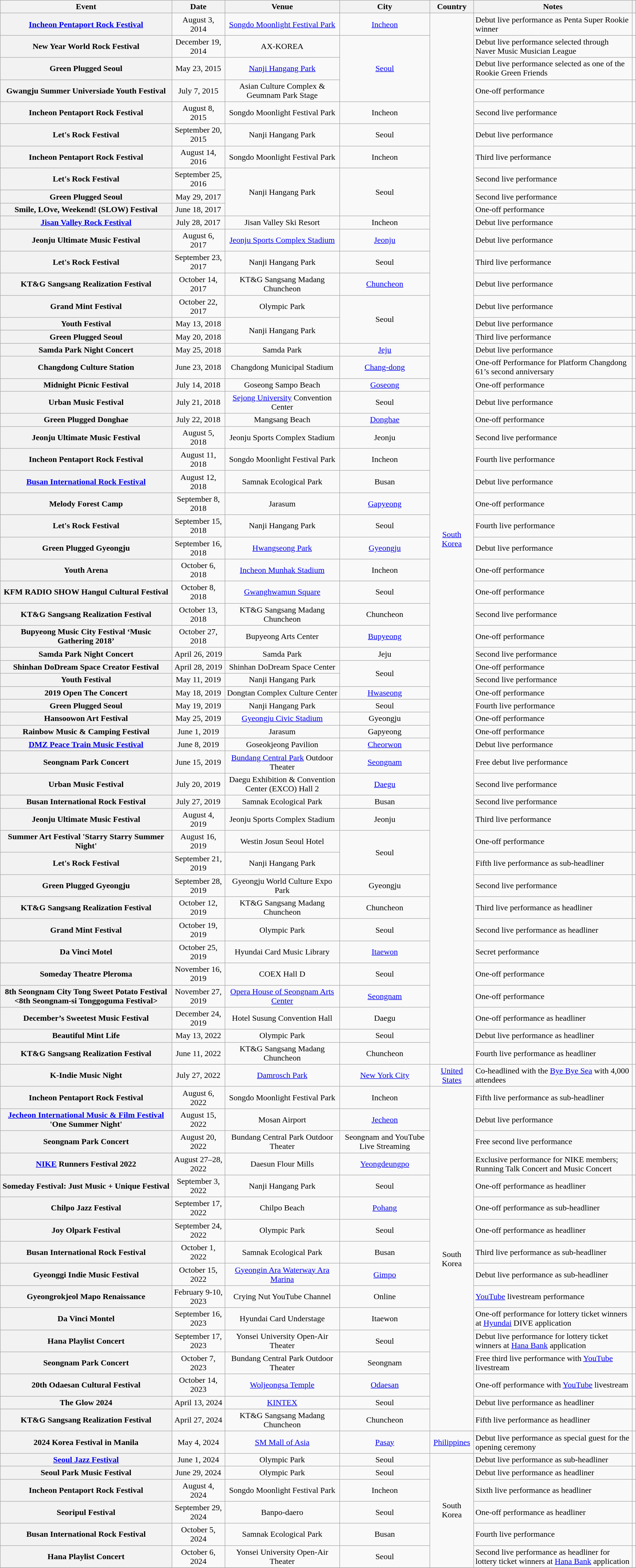<table class="wikitable sortable plainrowheaders" style="text-align:center;">
<tr>
<th scope="col">Event</th>
<th scope="col">Date</th>
<th scope="col">Venue</th>
<th scope="col">City</th>
<th scope="col">Country</th>
<th scope="col" class="unsortable">Notes</th>
<th scope="col" class="unsortable"></th>
</tr>
<tr>
<th scope="row"><a href='#'>Incheon Pentaport Rock Festival</a></th>
<td>August 3, 2014</td>
<td><a href='#'>Songdo Moonlight Festival Park</a></td>
<td><a href='#'>Incheon</a></td>
<td rowspan="55"><a href='#'>South Korea</a></td>
<td style="text-align:left;">Debut live performance as Penta Super Rookie winner</td>
<td></td>
</tr>
<tr>
<th scope="row">New Year World Rock Festival</th>
<td>December 19, 2014</td>
<td>AX-KOREA</td>
<td rowspan="3"><a href='#'>Seoul</a></td>
<td style="text-align:left;">Debut live performance selected through Naver Music Musician League</td>
<td></td>
</tr>
<tr>
<th scope="row">Green Plugged Seoul</th>
<td>May 23, 2015</td>
<td><a href='#'>Nanji Hangang Park</a></td>
<td style="text-align:left;">Debut live performance selected as one of the Rookie Green Friends</td>
<td></td>
</tr>
<tr>
<th scope="row">Gwangju Summer Universiade Youth Festival</th>
<td>July 7, 2015</td>
<td>Asian Culture Complex & Geumnam Park Stage</td>
<td style="text-align:left;">One-off performance</td>
<td></td>
</tr>
<tr>
<th scope="row">Incheon Pentaport Rock Festival</th>
<td>August 8, 2015</td>
<td>Songdo Moonlight Festival Park</td>
<td>Incheon</td>
<td style="text-align:left;">Second live performance</td>
<td></td>
</tr>
<tr>
<th scope="row">Let's Rock Festival</th>
<td>September 20, 2015</td>
<td>Nanji Hangang Park</td>
<td>Seoul</td>
<td style="text-align:left;">Debut live performance</td>
<td></td>
</tr>
<tr>
<th scope="row">Incheon Pentaport Rock Festival</th>
<td>August 14, 2016</td>
<td>Songdo Moonlight Festival Park</td>
<td>Incheon</td>
<td style="text-align:left;">Third live performance</td>
<td></td>
</tr>
<tr>
<th scope="row">Let's Rock Festival</th>
<td>September 25, 2016</td>
<td rowspan="3">Nanji Hangang Park</td>
<td rowspan="3">Seoul</td>
<td style="text-align:left;">Second live performance</td>
<td></td>
</tr>
<tr>
<th scope="row">Green Plugged Seoul</th>
<td>May 29, 2017</td>
<td style="text-align:left;">Second live performance</td>
<td></td>
</tr>
<tr>
<th scope="row">Smile, LOve, Weekend! (SLOW) Festival</th>
<td>June 18, 2017</td>
<td style="text-align:left;">One-off performance</td>
<td></td>
</tr>
<tr>
<th scope="row"><a href='#'>Jisan Valley Rock Festival</a></th>
<td>July 28, 2017</td>
<td>Jisan Valley Ski Resort</td>
<td>Incheon</td>
<td style="text-align:left;">Debut live performance</td>
<td></td>
</tr>
<tr>
<th scope="row">Jeonju Ultimate Music Festival</th>
<td>August 6, 2017</td>
<td><a href='#'> Jeonju Sports Complex Stadium</a></td>
<td><a href='#'>Jeonju</a></td>
<td style="text-align:left;">Debut live performance</td>
<td></td>
</tr>
<tr>
<th scope="row">Let's Rock Festival</th>
<td>September 23, 2017</td>
<td>Nanji Hangang Park</td>
<td>Seoul</td>
<td style="text-align:left;">Third live performance</td>
<td></td>
</tr>
<tr>
<th scope="row">KT&G Sangsang Realization Festival</th>
<td>October 14, 2017</td>
<td>KT&G Sangsang Madang Chuncheon</td>
<td><a href='#'>Chuncheon</a></td>
<td style="text-align:left;">Debut live performance</td>
<td></td>
</tr>
<tr>
<th scope="row">Grand Mint Festival</th>
<td>October 22, 2017</td>
<td>Olympic Park</td>
<td rowspan="3">Seoul</td>
<td style="text-align:left;">Debut live performance</td>
<td></td>
</tr>
<tr>
<th scope="row">Youth Festival</th>
<td>May 13, 2018</td>
<td rowspan="2">Nanji Hangang Park</td>
<td style="text-align:left;">Debut live performance</td>
<td></td>
</tr>
<tr>
<th scope="row">Green Plugged Seoul</th>
<td>May 20, 2018</td>
<td style="text-align:left;">Third live performance</td>
<td></td>
</tr>
<tr>
<th scope="row">Samda Park Night Concert</th>
<td>May 25, 2018</td>
<td>Samda Park</td>
<td><a href='#'>Jeju</a></td>
<td style="text-align:left;">Debut live performance</td>
<td></td>
</tr>
<tr>
<th scope="row">Changdong Culture Station</th>
<td>June 23, 2018</td>
<td>Changdong Municipal Stadium</td>
<td><a href='#'>Chang-dong</a></td>
<td style="text-align:left;">One-off Performance for Platform Changdong 61’s second anniversary</td>
<td></td>
</tr>
<tr>
<th scope="row">Midnight Picnic Festival</th>
<td>July 14, 2018</td>
<td>Goseong Sampo Beach</td>
<td><a href='#'>Goseong</a></td>
<td style="text-align:left;">One-off performance</td>
<td></td>
</tr>
<tr>
<th scope="row">Urban Music Festival</th>
<td>July 21, 2018</td>
<td><a href='#'>Sejong University</a> Convention Center</td>
<td>Seoul</td>
<td style="text-align:left;">Debut live performance</td>
<td></td>
</tr>
<tr>
<th scope="row">Green Plugged Donghae</th>
<td>July 22, 2018</td>
<td>Mangsang Beach</td>
<td><a href='#'>Donghae</a></td>
<td style="text-align:left;">One-off performance</td>
<td></td>
</tr>
<tr>
<th scope="row">Jeonju Ultimate Music Festival</th>
<td>August 5, 2018</td>
<td>Jeonju Sports Complex Stadium</td>
<td>Jeonju</td>
<td style="text-align:left;">Second live performance</td>
<td></td>
</tr>
<tr>
<th scope="row">Incheon Pentaport Rock Festival</th>
<td>August 11, 2018</td>
<td>Songdo Moonlight Festival Park</td>
<td>Incheon</td>
<td style="text-align:left;">Fourth live performance</td>
<td></td>
</tr>
<tr>
<th scope="row"><a href='#'>Busan International Rock Festival</a></th>
<td>August 12, 2018</td>
<td>Samnak Ecological Park</td>
<td>Busan</td>
<td style="text-align:left;">Debut live performance</td>
<td></td>
</tr>
<tr>
<th scope="row">Melody Forest Camp</th>
<td>September 8, 2018</td>
<td>Jarasum</td>
<td><a href='#'>Gapyeong</a></td>
<td style="text-align:left;">One-off performance</td>
<td></td>
</tr>
<tr>
<th scope="row">Let's Rock Festival</th>
<td>September 15, 2018</td>
<td>Nanji Hangang Park</td>
<td>Seoul</td>
<td style="text-align:left;">Fourth live performance</td>
<td></td>
</tr>
<tr>
<th scope="row">Green Plugged Gyeongju</th>
<td>September 16, 2018</td>
<td><a href='#'>Hwangseong Park</a></td>
<td><a href='#'>Gyeongju</a></td>
<td style="text-align:left;">Debut live performance</td>
<td></td>
</tr>
<tr>
<th scope="row">Youth Arena</th>
<td>October 6, 2018</td>
<td><a href='#'>Incheon Munhak Stadium</a></td>
<td>Incheon</td>
<td style="text-align:left;">One-off performance</td>
<td></td>
</tr>
<tr>
<th scope="row">KFM RADIO SHOW Hangul Cultural Festival</th>
<td>October 8, 2018</td>
<td><a href='#'>Gwanghwamun Square</a></td>
<td>Seoul</td>
<td style="text-align:left;">One-off performance</td>
<td></td>
</tr>
<tr>
<th scope="row">KT&G Sangsang Realization Festival</th>
<td>October 13, 2018</td>
<td>KT&G Sangsang Madang Chuncheon</td>
<td>Chuncheon</td>
<td style="text-align:left;">Second live performance</td>
<td></td>
</tr>
<tr>
<th scope="row">Bupyeong Music City Festival ‘Music Gathering 2018’</th>
<td>October 27, 2018</td>
<td>Bupyeong Arts Center</td>
<td><a href='#'>Bupyeong</a></td>
<td style="text-align:left;">One-off performance</td>
<td></td>
</tr>
<tr>
<th scope="row">Samda Park Night Concert</th>
<td>April 26, 2019</td>
<td>Samda Park</td>
<td>Jeju</td>
<td style="text-align:left;">Second live performance</td>
<td></td>
</tr>
<tr>
<th scope="row">Shinhan DoDream Space Creator Festival</th>
<td>April 28, 2019</td>
<td>Shinhan DoDream Space Center</td>
<td rowspan="2">Seoul</td>
<td style="text-align:left;">One-off performance</td>
<td></td>
</tr>
<tr>
<th scope="row">Youth Festival</th>
<td>May 11, 2019</td>
<td>Nanji Hangang Park</td>
<td style="text-align:left;">Second live performance</td>
<td></td>
</tr>
<tr>
<th scope="row">2019 Open The Concert</th>
<td>May 18, 2019</td>
<td>Dongtan Complex Culture Center</td>
<td><a href='#'>Hwaseong</a></td>
<td style="text-align:left;">One-off performance</td>
<td></td>
</tr>
<tr>
<th scope="row">Green Plugged Seoul</th>
<td>May 19, 2019</td>
<td>Nanji Hangang Park</td>
<td>Seoul</td>
<td style="text-align:left;">Fourth live performance</td>
<td></td>
</tr>
<tr>
<th scope="row">Hansoowon Art Festival <HAF 2019></th>
<td>May 25, 2019</td>
<td><a href='#'>Gyeongju Civic Stadium</a></td>
<td>Gyeongju</td>
<td style="text-align:left;">One-off performance</td>
<td></td>
</tr>
<tr>
<th scope="row">Rainbow Music & Camping Festival</th>
<td>June 1, 2019</td>
<td>Jarasum</td>
<td>Gapyeong</td>
<td style="text-align:left;">One-off performance</td>
<td></td>
</tr>
<tr>
<th scope="row"><a href='#'>DMZ Peace Train Music Festival</a></th>
<td>June 8, 2019</td>
<td>Goseokjeong Pavilion</td>
<td><a href='#'>Cheorwon</a></td>
<td style="text-align:left;">Debut live performance</td>
<td></td>
</tr>
<tr>
<th scope="row">Seongnam Park Concert</th>
<td>June 15, 2019</td>
<td><a href='#'>Bundang Central Park</a> Outdoor Theater</td>
<td><a href='#'>Seongnam</a></td>
<td style="text-align:left;">Free debut live performance</td>
<td></td>
</tr>
<tr>
<th scope="row">Urban Music Festival</th>
<td>July 20, 2019</td>
<td>Daegu Exhibition & Convention Center (EXCO) Hall 2</td>
<td><a href='#'>Daegu</a></td>
<td style="text-align:left;">Second live performance</td>
<td></td>
</tr>
<tr>
<th scope="row">Busan International Rock Festival</th>
<td>July 27, 2019</td>
<td>Samnak Ecological Park</td>
<td>Busan</td>
<td style="text-align:left;">Second live performance</td>
<td></td>
</tr>
<tr>
<th scope="row">Jeonju Ultimate Music Festival</th>
<td>August 4, 2019</td>
<td>Jeonju Sports Complex Stadium</td>
<td>Jeonju</td>
<td style="text-align:left;">Third live performance</td>
<td></td>
</tr>
<tr>
<th scope="row">Summer Art Festival 'Starry Starry Summer Night'</th>
<td>August 16, 2019</td>
<td>Westin Josun Seoul Hotel</td>
<td rowspan="2">Seoul</td>
<td style="text-align:left;">One-off performance</td>
<td></td>
</tr>
<tr>
<th scope="row">Let's Rock Festival</th>
<td>September 21, 2019</td>
<td>Nanji Hangang Park</td>
<td style="text-align:left;">Fifth live performance as sub-headliner</td>
<td></td>
</tr>
<tr>
<th scope="row">Green Plugged Gyeongju</th>
<td>September 28, 2019</td>
<td>Gyeongju World Culture Expo Park</td>
<td>Gyeongju</td>
<td style="text-align:left;">Second live performance</td>
<td></td>
</tr>
<tr>
<th scope="row">KT&G Sangsang Realization Festival</th>
<td>October 12, 2019</td>
<td>KT&G Sangsang Madang Chuncheon</td>
<td>Chuncheon</td>
<td style="text-align:left;">Third live performance as headliner</td>
<td></td>
</tr>
<tr>
<th scope="row">Grand Mint Festival</th>
<td>October 19, 2019</td>
<td>Olympic Park</td>
<td>Seoul</td>
<td style="text-align:left;">Second live performance as headliner</td>
<td></td>
</tr>
<tr>
<th scope="row">Da Vinci Motel</th>
<td>October 25, 2019</td>
<td>Hyundai Card Music Library</td>
<td><a href='#'>Itaewon</a></td>
<td style="text-align:left;">Secret performance</td>
<td></td>
</tr>
<tr>
<th scope="row">Someday Theatre Pleroma</th>
<td>November 16, 2019</td>
<td>COEX Hall D</td>
<td>Seoul</td>
<td style="text-align:left;">One-off performance</td>
<td></td>
</tr>
<tr>
<th scope="row">8th Seongnam City Tong Sweet Potato Festival <8th Seongnam-si Tonggoguma Festival></th>
<td>November 27, 2019</td>
<td><a href='#'>Opera House of Seongnam Arts Center</a></td>
<td><a href='#'>Seongnam</a></td>
<td style="text-align:left;">One-off performance</td>
<td></td>
</tr>
<tr>
<th scope="row">December’s Sweetest Music Festival <Winter Diary></th>
<td>December 24, 2019</td>
<td>Hotel Susung Convention Hall</td>
<td>Daegu</td>
<td style="text-align:left;">One-off performance as headliner</td>
<td></td>
</tr>
<tr>
<th scope="row">Beautiful Mint Life</th>
<td>May 13, 2022</td>
<td>Olympic Park</td>
<td>Seoul</td>
<td style="text-align:left;">Debut live performance as headliner</td>
<td></td>
</tr>
<tr>
<th scope="row">KT&G Sangsang Realization Festival</th>
<td>June 11, 2022</td>
<td>KT&G Sangsang Madang Chuncheon</td>
<td>Chuncheon</td>
<td style="text-align:left;">Fourth live performance as headliner</td>
<td></td>
</tr>
<tr>
<th scope="row">K-Indie Music Night</th>
<td>July 27, 2022</td>
<td><a href='#'>Damrosch Park</a></td>
<td><a href='#'>New York City</a></td>
<td><a href='#'>United States</a></td>
<td style="text-align:left;">Co-headlined with the <a href='#'>Bye Bye Sea</a> with 4,000 attendees</td>
<td></td>
</tr>
<tr>
<th scope="row">Incheon Pentaport Rock Festival</th>
<td>August 6, 2022</td>
<td>Songdo Moonlight Festival Park</td>
<td>Incheon</td>
<td rowspan="16">South Korea</td>
<td style="text-align:left;">Fifth live performance as sub-headliner</td>
<td></td>
</tr>
<tr>
<th scope="row"><a href='#'>Jecheon International Music & Film Festival</a> 'One Summer Night'</th>
<td>August 15, 2022</td>
<td>Mosan Airport</td>
<td><a href='#'>Jecheon</a></td>
<td style="text-align:left;">Debut live performance</td>
<td></td>
</tr>
<tr>
<th scope="row">Seongnam Park Concert</th>
<td>August 20, 2022</td>
<td>Bundang Central Park Outdoor Theater</td>
<td>Seongnam and YouTube Live Streaming</td>
<td style="text-align:left;">Free second live performance</td>
<td></td>
</tr>
<tr>
<th scope="row"><a href='#'>NIKE</a> Runners Festival 2022</th>
<td>August 27–28, 2022</td>
<td>Daesun Flour Mills</td>
<td><a href='#'>Yeongdeungpo</a></td>
<td style="text-align:left;">Exclusive performance for NIKE members; Running Talk Concert and Music Concert</td>
<td></td>
</tr>
<tr>
<th scope="row">Someday Festival: Just Music + Unique Festival</th>
<td>September 3, 2022</td>
<td>Nanji Hangang Park</td>
<td>Seoul</td>
<td style="text-align:left;">One-off performance as headliner</td>
<td></td>
</tr>
<tr>
<th scope="row">Chilpo Jazz Festival</th>
<td>September 17, 2022</td>
<td>Chilpo Beach</td>
<td><a href='#'>Pohang</a></td>
<td style="text-align:left;">One-off performance as sub-headliner</td>
<td></td>
</tr>
<tr>
<th scope="row">Joy Olpark Festival</th>
<td>September 24, 2022</td>
<td>Olympic Park</td>
<td>Seoul</td>
<td style="text-align:left;">One-off performance as headliner</td>
<td></td>
</tr>
<tr>
<th scope="row">Busan International Rock Festival</th>
<td>October 1, 2022</td>
<td>Samnak Ecological Park</td>
<td>Busan</td>
<td style="text-align:left;">Third live performance as sub-headliner</td>
<td></td>
</tr>
<tr>
<th scope="row">Gyeonggi Indie Music Festival</th>
<td>October 15, 2022</td>
<td><a href='#'>Gyeongin Ara Waterway Ara Marina</a></td>
<td><a href='#'>Gimpo</a></td>
<td style="text-align:left;">Debut live performance as sub-headliner</td>
<td></td>
</tr>
<tr>
<th scope="row">Gyeongrokjeol Mapo Renaissance</th>
<td>February 9-10, 2023</td>
<td>Crying Nut YouTube Channel</td>
<td>Online</td>
<td style="text-align:left;"><a href='#'>YouTube</a> livestream performance</td>
<td></td>
</tr>
<tr>
<th scope="row">Da Vinci Montel</th>
<td>September 16, 2023</td>
<td>Hyundai Card Understage</td>
<td>Itaewon</td>
<td style="text-align:left;">One-off performance for lottery ticket winners at <a href='#'>Hyundai</a> DIVE application</td>
<td></td>
</tr>
<tr>
<th scope="row">Hana Playlist Concert</th>
<td>September 17, 2023</td>
<td>Yonsei University Open-Air Theater</td>
<td>Seoul</td>
<td style="text-align:left;">Debut live performance for lottery ticket winners at <a href='#'>Hana Bank</a> application</td>
<td></td>
</tr>
<tr>
<th scope="row">Seongnam Park Concert</th>
<td>October 7, 2023</td>
<td>Bundang Central Park Outdoor Theater</td>
<td>Seongnam</td>
<td style="text-align:left;">Free third live performance with <a href='#'>YouTube</a> livestream</td>
<td></td>
</tr>
<tr>
<th scope="row">20th Odaesan Cultural Festival</th>
<td>October 14, 2023</td>
<td><a href='#'> Woljeongsa Temple</a></td>
<td><a href='#'>Odaesan</a></td>
<td style="text-align:left;">One-off performance with <a href='#'>YouTube</a> livestream</td>
<td></td>
</tr>
<tr>
<th scope="row">The Glow 2024</th>
<td>April 13, 2024</td>
<td><a href='#'> KINTEX</a></td>
<td>Seoul</td>
<td style="text-align:left;">Debut live performance as headliner</td>
<td></td>
</tr>
<tr>
<th scope="row">KT&G Sangsang Realization Festival</th>
<td>April 27, 2024</td>
<td>KT&G Sangsang Madang Chuncheon</td>
<td>Chuncheon</td>
<td style="text-align:left;">Fifth live performance as headliner</td>
<td></td>
</tr>
<tr>
<th scope="row">2024 Korea Festival in Manila</th>
<td>May 4, 2024</td>
<td><a href='#'>SM Mall of Asia</a></td>
<td><a href='#'>Pasay</a></td>
<td><a href='#'>Philippines</a></td>
<td style="text-align:left;">Debut live performance as special guest for the opening ceremony</td>
<td></td>
</tr>
<tr>
<th scope="row"><a href='#'>Seoul Jazz Festival</a></th>
<td>June 1, 2024</td>
<td>Olympic Park</td>
<td>Seoul</td>
<td rowspan="6">South Korea</td>
<td style="text-align:left;">Debut live performance as sub-headliner</td>
<td></td>
</tr>
<tr>
<th scope="row">Seoul Park Music Festival</th>
<td>June 29, 2024</td>
<td>Olympic Park</td>
<td>Seoul</td>
<td style="text-align:left;">Debut live performance as headliner</td>
<td></td>
</tr>
<tr>
<th scope="row">Incheon Pentaport Rock Festival</th>
<td>August 4, 2024</td>
<td>Songdo Moonlight Festival Park</td>
<td>Incheon</td>
<td style="text-align:left;">Sixth live performance as headliner</td>
<td></td>
</tr>
<tr>
<th scope="row">Seoripul Festival</th>
<td>September 29, 2024</td>
<td>Banpo-daero</td>
<td>Seoul</td>
<td style="text-align:left;">One-off performance as headliner</td>
<td></td>
</tr>
<tr>
<th scope="row">Busan International Rock Festival</th>
<td>October 5, 2024</td>
<td>Samnak Ecological Park</td>
<td>Busan</td>
<td style="text-align:left;">Fourth live performance</td>
<td></td>
</tr>
<tr>
<th scope="row">Hana Playlist Concert</th>
<td>October 6, 2024</td>
<td>Yonsei University Open-Air Theater</td>
<td>Seoul</td>
<td style="text-align:left;">Second live performance as headliner for lottery ticket winners at <a href='#'>Hana Bank</a> application</td>
<td></td>
</tr>
<tr>
</tr>
</table>
